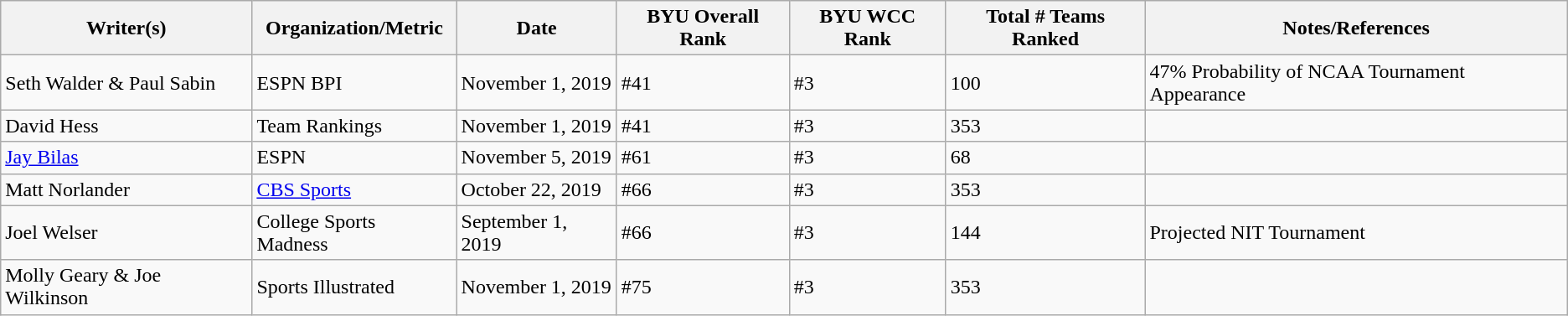<table class="wikitable sortable">
<tr>
<th>Writer(s)</th>
<th>Organization/Metric</th>
<th>Date</th>
<th>BYU Overall Rank</th>
<th>BYU WCC Rank</th>
<th>Total # Teams Ranked</th>
<th>Notes/References</th>
</tr>
<tr>
<td>Seth Walder & Paul Sabin</td>
<td>ESPN BPI</td>
<td>November 1, 2019</td>
<td>#41</td>
<td>#3</td>
<td>100</td>
<td>47% Probability of NCAA Tournament Appearance</td>
</tr>
<tr>
<td>David Hess</td>
<td>Team Rankings</td>
<td>November 1, 2019</td>
<td>#41</td>
<td>#3</td>
<td>353</td>
<td></td>
</tr>
<tr>
<td><a href='#'>Jay Bilas</a></td>
<td>ESPN</td>
<td>November 5, 2019</td>
<td>#61</td>
<td>#3</td>
<td>68</td>
<td></td>
</tr>
<tr>
<td>Matt Norlander</td>
<td><a href='#'>CBS Sports</a></td>
<td>October 22, 2019</td>
<td>#66</td>
<td>#3</td>
<td>353</td>
<td></td>
</tr>
<tr>
<td>Joel Welser</td>
<td>College Sports Madness</td>
<td>September 1, 2019</td>
<td>#66</td>
<td>#3</td>
<td>144</td>
<td>Projected NIT Tournament</td>
</tr>
<tr>
<td>Molly Geary & Joe Wilkinson</td>
<td>Sports Illustrated</td>
<td>November 1, 2019</td>
<td>#75</td>
<td>#3</td>
<td>353</td>
<td></td>
</tr>
</table>
